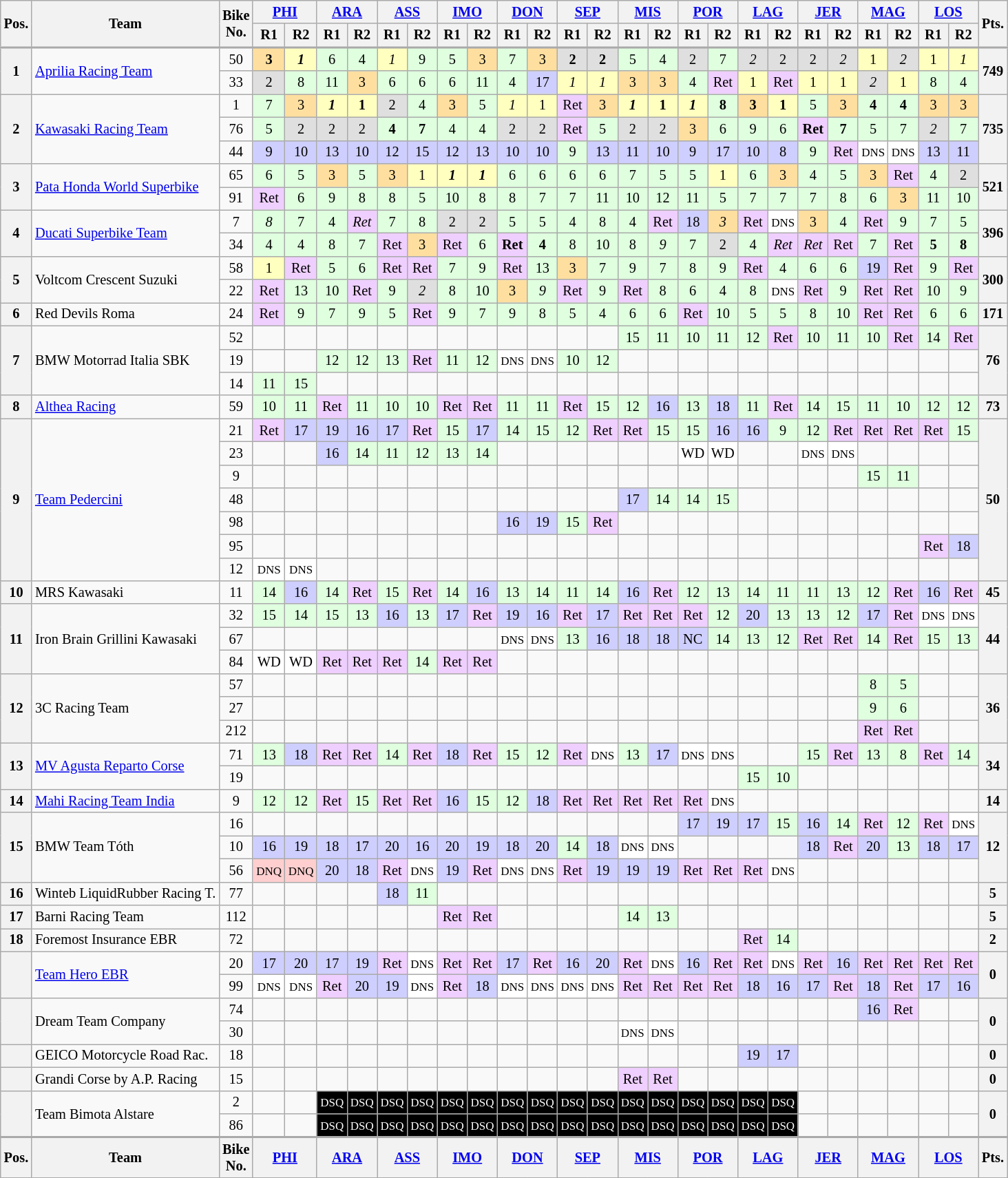<table class="wikitable" style="font-size:85%; text-align:center;">
<tr>
<th rowspan=2>Pos.</th>
<th rowspan=2>Team</th>
<th rowspan=2>Bike<br>No.</th>
<th colspan=2><a href='#'>PHI</a><br></th>
<th colspan=2><a href='#'>ARA</a><br></th>
<th colspan=2><a href='#'>ASS</a><br></th>
<th colspan=2><a href='#'>IMO</a><br></th>
<th colspan=2><a href='#'>DON</a><br></th>
<th colspan=2><a href='#'>SEP</a><br></th>
<th colspan=2><a href='#'>MIS</a><br></th>
<th colspan=2><a href='#'>POR</a><br></th>
<th colspan=2><a href='#'>LAG</a><br></th>
<th colspan=2><a href='#'>JER</a><br></th>
<th colspan=2><a href='#'>MAG</a><br></th>
<th colspan=2><a href='#'>LOS</a><br></th>
<th rowspan=2>Pts.</th>
</tr>
<tr>
<th>R1</th>
<th>R2</th>
<th>R1</th>
<th>R2</th>
<th>R1</th>
<th>R2</th>
<th>R1</th>
<th>R2</th>
<th>R1</th>
<th>R2</th>
<th>R1</th>
<th>R2</th>
<th>R1</th>
<th>R2</th>
<th>R1</th>
<th>R2</th>
<th>R1</th>
<th>R2</th>
<th>R1</th>
<th>R2</th>
<th>R1</th>
<th>R2</th>
<th>R1</th>
<th>R2</th>
</tr>
<tr style="border-top:2px solid #aaaaaa">
<th rowspan="2">1</th>
<td rowspan="2" align="left"> <a href='#'>Aprilia Racing Team</a></td>
<td>50</td>
<td style="background:#ffdf9f;"><strong>3</strong></td>
<td style="background:#ffffbf;"><strong><em>1</em></strong></td>
<td style="background:#dfffdf;">6</td>
<td style="background:#dfffdf;">4</td>
<td style="background:#ffffbf;"><em>1</em></td>
<td style="background:#dfffdf;">9</td>
<td style="background:#dfffdf;">5</td>
<td style="background:#ffdf9f;">3</td>
<td style="background:#dfffdf;">7</td>
<td style="background:#ffdf9f;">3</td>
<td style="background:#dfdfdf;"><strong>2</strong></td>
<td style="background:#dfdfdf;"><strong>2</strong></td>
<td style="background:#dfffdf;">5</td>
<td style="background:#dfffdf;">4</td>
<td style="background:#dfdfdf;">2</td>
<td style="background:#dfffdf;">7</td>
<td style="background:#dfdfdf;"><em>2</em></td>
<td style="background:#dfdfdf;">2</td>
<td style="background:#dfdfdf;">2</td>
<td style="background:#dfdfdf;"><em>2</em></td>
<td style="background:#ffffbf;">1</td>
<td style="background:#dfdfdf;"><em>2</em></td>
<td style="background:#ffffbf;">1</td>
<td style="background:#ffffbf;"><em>1</em></td>
<th rowspan="2">749</th>
</tr>
<tr>
<td>33</td>
<td style="background:#dfdfdf;">2</td>
<td style="background:#dfffdf;">8</td>
<td style="background:#dfffdf;">11</td>
<td style="background:#ffdf9f;">3</td>
<td style="background:#dfffdf;">6</td>
<td style="background:#dfffdf;">6</td>
<td style="background:#dfffdf;">6</td>
<td style="background:#dfffdf;">11</td>
<td style="background:#dfffdf;">4</td>
<td style="background:#cfcfff;">17</td>
<td style="background:#ffffbf;"><em>1</em></td>
<td style="background:#ffffbf;"><em>1</em></td>
<td style="background:#ffdf9f;">3</td>
<td style="background:#ffdf9f;">3</td>
<td style="background:#dfffdf;">4</td>
<td style="background:#efcfff;">Ret</td>
<td style="background:#ffffbf;">1</td>
<td style="background:#efcfff;">Ret</td>
<td style="background:#ffffbf;">1</td>
<td style="background:#ffffbf;">1</td>
<td style="background:#dfdfdf;"><em>2</em></td>
<td style="background:#ffffbf;">1</td>
<td style="background:#dfffdf;">8</td>
<td style="background:#dfffdf;">4</td>
</tr>
<tr>
<th rowspan="3">2</th>
<td rowspan="3" align="left"> <a href='#'>Kawasaki Racing Team</a></td>
<td>1</td>
<td style="background:#dfffdf;">7</td>
<td style="background:#ffdf9f;">3</td>
<td style="background:#ffffbf;"><strong><em>1</em></strong></td>
<td style="background:#ffffbf;"><strong>1</strong></td>
<td style="background:#dfdfdf;">2</td>
<td style="background:#dfffdf;">4</td>
<td style="background:#ffdf9f;">3</td>
<td style="background:#dfffdf;">5</td>
<td style="background:#ffffbf;"><em>1</em></td>
<td style="background:#ffffbf;">1</td>
<td style="background:#efcfff;">Ret</td>
<td style="background:#ffdf9f;">3</td>
<td style="background:#ffffbf;"><strong><em>1</em></strong></td>
<td style="background:#ffffbf;"><strong>1</strong></td>
<td style="background:#ffffbf;"><strong><em>1</em></strong></td>
<td style="background:#dfffdf;"><strong>8</strong></td>
<td style="background:#ffdf9f;"><strong>3</strong></td>
<td style="background:#ffffbf;"><strong>1</strong></td>
<td style="background:#dfffdf;">5</td>
<td style="background:#ffdf9f;">3</td>
<td style="background:#dfffdf;"><strong>4</strong></td>
<td style="background:#dfffdf;"><strong>4</strong></td>
<td style="background:#ffdf9f;">3</td>
<td style="background:#ffdf9f;">3</td>
<th rowspan="3">735</th>
</tr>
<tr>
<td>76</td>
<td style="background:#dfffdf;">5</td>
<td style="background:#dfdfdf;">2</td>
<td style="background:#dfdfdf;">2</td>
<td style="background:#dfdfdf;">2</td>
<td style="background:#dfffdf;"><strong>4</strong></td>
<td style="background:#dfffdf;"><strong>7</strong></td>
<td style="background:#dfffdf;">4</td>
<td style="background:#dfffdf;">4</td>
<td style="background:#dfdfdf;">2</td>
<td style="background:#dfdfdf;">2</td>
<td style="background:#efcfff;">Ret</td>
<td style="background:#dfffdf;">5</td>
<td style="background:#dfdfdf;">2</td>
<td style="background:#dfdfdf;">2</td>
<td style="background:#ffdf9f;">3</td>
<td style="background:#dfffdf;">6</td>
<td style="background:#dfffdf;">9</td>
<td style="background:#dfffdf;">6</td>
<td style="background:#efcfff;"><strong>Ret</strong></td>
<td style="background:#dfffdf;"><strong>7</strong></td>
<td style="background:#dfffdf;">5</td>
<td style="background:#dfffdf;">7</td>
<td style="background:#dfdfdf;"><em>2</em></td>
<td style="background:#dfffdf;">7</td>
</tr>
<tr>
<td>44</td>
<td style="background:#cfcfff;">9</td>
<td style="background:#cfcfff;">10</td>
<td style="background:#cfcfff;">13</td>
<td style="background:#cfcfff;">10</td>
<td style="background:#cfcfff;">12</td>
<td style="background:#cfcfff;">15</td>
<td style="background:#cfcfff;">12</td>
<td style="background:#cfcfff;">13</td>
<td style="background:#cfcfff;">10</td>
<td style="background:#cfcfff;">10</td>
<td style="background:#dfffdf;">9</td>
<td style="background:#cfcfff;">13</td>
<td style="background:#cfcfff;">11</td>
<td style="background:#cfcfff;">10</td>
<td style="background:#cfcfff;">9</td>
<td style="background:#cfcfff;">17</td>
<td style="background:#cfcfff;">10</td>
<td style="background:#cfcfff;">8</td>
<td style="background:#dfffdf;">9</td>
<td style="background:#efcfff;">Ret</td>
<td style="background:#ffffff;"><small>DNS</small></td>
<td style="background:#ffffff;"><small>DNS</small></td>
<td style="background:#cfcfff;">13</td>
<td style="background:#cfcfff;">11</td>
</tr>
<tr>
<th rowspan="2">3</th>
<td rowspan="2" align="left"> <a href='#'>Pata Honda World Superbike</a></td>
<td>65</td>
<td style="background:#dfffdf;">6</td>
<td style="background:#dfffdf;">5</td>
<td style="background:#ffdf9f;">3</td>
<td style="background:#dfffdf;">5</td>
<td style="background:#ffdf9f;">3</td>
<td style="background:#ffffbf;">1</td>
<td style="background:#ffffbf;"><strong><em>1</em></strong></td>
<td style="background:#ffffbf;"><strong><em>1</em></strong></td>
<td style="background:#dfffdf;">6</td>
<td style="background:#dfffdf;">6</td>
<td style="background:#dfffdf;">6</td>
<td style="background:#dfffdf;">6</td>
<td style="background:#dfffdf;">7</td>
<td style="background:#dfffdf;">5</td>
<td style="background:#dfffdf;">5</td>
<td style="background:#ffffbf;">1</td>
<td style="background:#dfffdf;">6</td>
<td style="background:#ffdf9f;">3</td>
<td style="background:#dfffdf;">4</td>
<td style="background:#dfffdf;">5</td>
<td style="background:#ffdf9f;">3</td>
<td style="background:#efcfff;">Ret</td>
<td style="background:#dfffdf;">4</td>
<td style="background:#dfdfdf;">2</td>
<th rowspan="2">521</th>
</tr>
<tr>
<td>91</td>
<td style="background:#efcfff;">Ret</td>
<td style="background:#dfffdf;">6</td>
<td style="background:#dfffdf;">9</td>
<td style="background:#dfffdf;">8</td>
<td style="background:#dfffdf;">8</td>
<td style="background:#dfffdf;">5</td>
<td style="background:#dfffdf;">10</td>
<td style="background:#dfffdf;">8</td>
<td style="background:#dfffdf;">8</td>
<td style="background:#dfffdf;">7</td>
<td style="background:#dfffdf;">7</td>
<td style="background:#dfffdf;">11</td>
<td style="background:#dfffdf;">10</td>
<td style="background:#dfffdf;">12</td>
<td style="background:#dfffdf;">11</td>
<td style="background:#dfffdf;">5</td>
<td style="background:#dfffdf;">7</td>
<td style="background:#dfffdf;">7</td>
<td style="background:#dfffdf;">7</td>
<td style="background:#dfffdf;">8</td>
<td style="background:#dfffdf;">6</td>
<td style="background:#ffdf9f;">3</td>
<td style="background:#dfffdf;">11</td>
<td style="background:#dfffdf;">10</td>
</tr>
<tr>
<th rowspan="2">4</th>
<td rowspan="2" align="left"> <a href='#'>Ducati Superbike Team</a></td>
<td>7</td>
<td style="background:#dfffdf;"><em>8</em></td>
<td style="background:#dfffdf;">7</td>
<td style="background:#dfffdf;">4</td>
<td style="background:#efcfff;"><em>Ret</em></td>
<td style="background:#dfffdf;">7</td>
<td style="background:#dfffdf;">8</td>
<td style="background:#dfdfdf;">2</td>
<td style="background:#dfdfdf;">2</td>
<td style="background:#dfffdf;">5</td>
<td style="background:#dfffdf;">5</td>
<td style="background:#dfffdf;">4</td>
<td style="background:#dfffdf;">8</td>
<td style="background:#dfffdf;">4</td>
<td style="background:#efcfff;">Ret</td>
<td style="background:#cfcfff;">18</td>
<td style="background:#ffdf9f;"><em>3</em></td>
<td style="background:#efcfff;">Ret</td>
<td style="background:#ffffff;"><small>DNS</small></td>
<td style="background:#ffdf9f;">3</td>
<td style="background:#dfffdf;">4</td>
<td style="background:#efcfff;">Ret</td>
<td style="background:#dfffdf;">9</td>
<td style="background:#dfffdf;">7</td>
<td style="background:#dfffdf;">5</td>
<th rowspan="2">396</th>
</tr>
<tr>
<td>34</td>
<td style="background:#dfffdf;">4</td>
<td style="background:#dfffdf;">4</td>
<td style="background:#dfffdf;">8</td>
<td style="background:#dfffdf;">7</td>
<td style="background:#efcfff;">Ret</td>
<td style="background:#ffdf9f;">3</td>
<td style="background:#efcfff;">Ret</td>
<td style="background:#dfffdf;">6</td>
<td style="background:#efcfff;"><strong>Ret</strong></td>
<td style="background:#dfffdf;"><strong>4</strong></td>
<td style="background:#dfffdf;">8</td>
<td style="background:#dfffdf;">10</td>
<td style="background:#dfffdf;">8</td>
<td style="background:#dfffdf;"><em>9</em></td>
<td style="background:#dfffdf;">7</td>
<td style="background:#dfdfdf;">2</td>
<td style="background:#dfffdf;">4</td>
<td style="background:#efcfff;"><em>Ret</em></td>
<td style="background:#efcfff;"><em>Ret</em></td>
<td style="background:#efcfff;">Ret</td>
<td style="background:#dfffdf;">7</td>
<td style="background:#efcfff;">Ret</td>
<td style="background:#dfffdf;"><strong>5</strong></td>
<td style="background:#dfffdf;"><strong>8</strong></td>
</tr>
<tr>
<th rowspan="2">5</th>
<td rowspan="2" align="left"> Voltcom Crescent Suzuki</td>
<td>58</td>
<td style="background:#ffffbf;">1</td>
<td style="background:#efcfff;">Ret</td>
<td style="background:#dfffdf;">5</td>
<td style="background:#dfffdf;">6</td>
<td style="background:#efcfff;">Ret</td>
<td style="background:#efcfff;">Ret</td>
<td style="background:#dfffdf;">7</td>
<td style="background:#dfffdf;">9</td>
<td style="background:#efcfff;">Ret</td>
<td style="background:#dfffdf;">13</td>
<td style="background:#ffdf9f;">3</td>
<td style="background:#dfffdf;">7</td>
<td style="background:#dfffdf;">9</td>
<td style="background:#dfffdf;">7</td>
<td style="background:#dfffdf;">8</td>
<td style="background:#dfffdf;">9</td>
<td style="background:#efcfff;">Ret</td>
<td style="background:#dfffdf;">4</td>
<td style="background:#dfffdf;">6</td>
<td style="background:#dfffdf;">6</td>
<td style="background:#cfcfff;">19</td>
<td style="background:#efcfff;">Ret</td>
<td style="background:#dfffdf;">9</td>
<td style="background:#efcfff;">Ret</td>
<th rowspan="2">300</th>
</tr>
<tr>
<td>22</td>
<td style="background:#efcfff;">Ret</td>
<td style="background:#dfffdf;">13</td>
<td style="background:#dfffdf;">10</td>
<td style="background:#efcfff;">Ret</td>
<td style="background:#dfffdf;">9</td>
<td style="background:#dfdfdf;"><em>2</em></td>
<td style="background:#dfffdf;">8</td>
<td style="background:#dfffdf;">10</td>
<td style="background:#ffdf9f;">3</td>
<td style="background:#dfffdf;"><em>9</em></td>
<td style="background:#efcfff;">Ret</td>
<td style="background:#dfffdf;">9</td>
<td style="background:#efcfff;">Ret</td>
<td style="background:#dfffdf;">8</td>
<td style="background:#dfffdf;">6</td>
<td style="background:#dfffdf;">4</td>
<td style="background:#dfffdf;">8</td>
<td style="background:#ffffff;"><small>DNS</small></td>
<td style="background:#efcfff;">Ret</td>
<td style="background:#dfffdf;">9</td>
<td style="background:#efcfff;">Ret</td>
<td style="background:#efcfff;">Ret</td>
<td style="background:#dfffdf;">10</td>
<td style="background:#dfffdf;">9</td>
</tr>
<tr>
<th>6</th>
<td align="left"> Red Devils Roma</td>
<td>24</td>
<td style="background:#efcfff;">Ret</td>
<td style="background:#dfffdf;">9</td>
<td style="background:#dfffdf;">7</td>
<td style="background:#dfffdf;">9</td>
<td style="background:#dfffdf;">5</td>
<td style="background:#efcfff;">Ret</td>
<td style="background:#dfffdf;">9</td>
<td style="background:#dfffdf;">7</td>
<td style="background:#dfffdf;">9</td>
<td style="background:#dfffdf;">8</td>
<td style="background:#dfffdf;">5</td>
<td style="background:#dfffdf;">4</td>
<td style="background:#dfffdf;">6</td>
<td style="background:#dfffdf;">6</td>
<td style="background:#efcfff;">Ret</td>
<td style="background:#dfffdf;">10</td>
<td style="background:#dfffdf;">5</td>
<td style="background:#dfffdf;">5</td>
<td style="background:#dfffdf;">8</td>
<td style="background:#dfffdf;">10</td>
<td style="background:#efcfff;">Ret</td>
<td style="background:#efcfff;">Ret</td>
<td style="background:#dfffdf;">6</td>
<td style="background:#dfffdf;">6</td>
<th>171</th>
</tr>
<tr>
<th rowspan="3">7</th>
<td rowspan="3" align="left"> BMW Motorrad Italia SBK</td>
<td>52</td>
<td></td>
<td></td>
<td></td>
<td></td>
<td></td>
<td></td>
<td></td>
<td></td>
<td></td>
<td></td>
<td></td>
<td></td>
<td style="background:#dfffdf;">15</td>
<td style="background:#dfffdf;">11</td>
<td style="background:#dfffdf;">10</td>
<td style="background:#dfffdf;">11</td>
<td style="background:#dfffdf;">12</td>
<td style="background:#efcfff;">Ret</td>
<td style="background:#dfffdf;">10</td>
<td style="background:#dfffdf;">11</td>
<td style="background:#dfffdf;">10</td>
<td style="background:#efcfff;">Ret</td>
<td style="background:#dfffdf;">14</td>
<td style="background:#efcfff;">Ret</td>
<th rowspan="3">76</th>
</tr>
<tr>
<td>19</td>
<td></td>
<td></td>
<td style="background:#dfffdf;">12</td>
<td style="background:#dfffdf;">12</td>
<td style="background:#dfffdf;">13</td>
<td style="background:#efcfff;">Ret</td>
<td style="background:#dfffdf;">11</td>
<td style="background:#dfffdf;">12</td>
<td style="background:#ffffff;"><small>DNS</small></td>
<td style="background:#ffffff;"><small>DNS</small></td>
<td style="background:#dfffdf;">10</td>
<td style="background:#dfffdf;">12</td>
<td></td>
<td></td>
<td></td>
<td></td>
<td></td>
<td></td>
<td></td>
<td></td>
<td></td>
<td></td>
<td></td>
<td></td>
</tr>
<tr>
<td>14</td>
<td style="background:#dfffdf;">11</td>
<td style="background:#dfffdf;">15</td>
<td></td>
<td></td>
<td></td>
<td></td>
<td></td>
<td></td>
<td></td>
<td></td>
<td></td>
<td></td>
<td></td>
<td></td>
<td></td>
<td></td>
<td></td>
<td></td>
<td></td>
<td></td>
<td></td>
<td></td>
<td></td>
<td></td>
</tr>
<tr>
<th>8</th>
<td align="left"> <a href='#'>Althea Racing</a></td>
<td>59</td>
<td style="background:#dfffdf;">10</td>
<td style="background:#dfffdf;">11</td>
<td style="background:#efcfff;">Ret</td>
<td style="background:#dfffdf;">11</td>
<td style="background:#dfffdf;">10</td>
<td style="background:#dfffdf;">10</td>
<td style="background:#efcfff;">Ret</td>
<td style="background:#efcfff;">Ret</td>
<td style="background:#dfffdf;">11</td>
<td style="background:#dfffdf;">11</td>
<td style="background:#efcfff;">Ret</td>
<td style="background:#dfffdf;">15</td>
<td style="background:#dfffdf;">12</td>
<td style="background:#cfcfff;">16</td>
<td style="background:#dfffdf;">13</td>
<td style="background:#cfcfff;">18</td>
<td style="background:#dfffdf;">11</td>
<td style="background:#efcfff;">Ret</td>
<td style="background:#dfffdf;">14</td>
<td style="background:#dfffdf;">15</td>
<td style="background:#dfffdf;">11</td>
<td style="background:#dfffdf;">10</td>
<td style="background:#dfffdf;">12</td>
<td style="background:#dfffdf;">12</td>
<th>73</th>
</tr>
<tr>
<th rowspan="7">9</th>
<td rowspan="7" align="left"> <a href='#'>Team Pedercini</a></td>
<td>21</td>
<td style="background:#efcfff;">Ret</td>
<td style="background:#cfcfff;">17</td>
<td style="background:#cfcfff;">19</td>
<td style="background:#cfcfff;">16</td>
<td style="background:#cfcfff;">17</td>
<td style="background:#efcfff;">Ret</td>
<td style="background:#dfffdf;">15</td>
<td style="background:#cfcfff;">17</td>
<td style="background:#dfffdf;">14</td>
<td style="background:#dfffdf;">15</td>
<td style="background:#dfffdf;">12</td>
<td style="background:#efcfff;">Ret</td>
<td style="background:#efcfff;">Ret</td>
<td style="background:#dfffdf;">15</td>
<td style="background:#dfffdf;">15</td>
<td style="background:#cfcfff;">16</td>
<td style="background:#cfcfff;">16</td>
<td style="background:#dfffdf;">9</td>
<td style="background:#dfffdf;">12</td>
<td style="background:#efcfff;">Ret</td>
<td style="background:#efcfff;">Ret</td>
<td style="background:#efcfff;">Ret</td>
<td style="background:#efcfff;">Ret</td>
<td style="background:#dfffdf;">15</td>
<th rowspan="7">50</th>
</tr>
<tr>
<td>23</td>
<td></td>
<td></td>
<td style="background:#cfcfff;">16</td>
<td style="background:#dfffdf;">14</td>
<td style="background:#dfffdf;">11</td>
<td style="background:#dfffdf;">12</td>
<td style="background:#dfffdf;">13</td>
<td style="background:#dfffdf;">14</td>
<td></td>
<td></td>
<td></td>
<td></td>
<td></td>
<td></td>
<td style="background:#ffffff;">WD</td>
<td style="background:#ffffff;">WD</td>
<td></td>
<td></td>
<td style="background:#ffffff;"><small>DNS</small></td>
<td style="background:#ffffff;"><small>DNS</small></td>
<td></td>
<td></td>
<td></td>
<td></td>
</tr>
<tr>
<td>9</td>
<td></td>
<td></td>
<td></td>
<td></td>
<td></td>
<td></td>
<td></td>
<td></td>
<td></td>
<td></td>
<td></td>
<td></td>
<td></td>
<td></td>
<td></td>
<td></td>
<td></td>
<td></td>
<td></td>
<td></td>
<td style="background:#dfffdf;">15</td>
<td style="background:#dfffdf;">11</td>
<td></td>
<td></td>
</tr>
<tr>
<td>48</td>
<td></td>
<td></td>
<td></td>
<td></td>
<td></td>
<td></td>
<td></td>
<td></td>
<td></td>
<td></td>
<td></td>
<td></td>
<td style="background:#cfcfff;">17</td>
<td style="background:#dfffdf;">14</td>
<td style="background:#dfffdf;">14</td>
<td style="background:#dfffdf;">15</td>
<td></td>
<td></td>
<td></td>
<td></td>
<td></td>
<td></td>
<td></td>
<td></td>
</tr>
<tr>
<td>98</td>
<td></td>
<td></td>
<td></td>
<td></td>
<td></td>
<td></td>
<td></td>
<td></td>
<td style="background:#cfcfff;">16</td>
<td style="background:#cfcfff;">19</td>
<td style="background:#dfffdf;">15</td>
<td style="background:#efcfff;">Ret</td>
<td></td>
<td></td>
<td></td>
<td></td>
<td></td>
<td></td>
<td></td>
<td></td>
<td></td>
<td></td>
<td></td>
<td></td>
</tr>
<tr>
<td>95</td>
<td></td>
<td></td>
<td></td>
<td></td>
<td></td>
<td></td>
<td></td>
<td></td>
<td></td>
<td></td>
<td></td>
<td></td>
<td></td>
<td></td>
<td></td>
<td></td>
<td></td>
<td></td>
<td></td>
<td></td>
<td></td>
<td></td>
<td style="background:#efcfff;">Ret</td>
<td style="background:#cfcfff;">18</td>
</tr>
<tr>
<td>12</td>
<td style="background:#ffffff;"><small>DNS</small></td>
<td style="background:#ffffff;"><small>DNS</small></td>
<td></td>
<td></td>
<td></td>
<td></td>
<td></td>
<td></td>
<td></td>
<td></td>
<td></td>
<td></td>
<td></td>
<td></td>
<td></td>
<td></td>
<td></td>
<td></td>
<td></td>
<td></td>
<td></td>
<td></td>
<td></td>
<td></td>
</tr>
<tr>
<th>10</th>
<td align="left"> MRS Kawasaki</td>
<td>11</td>
<td style="background:#dfffdf;">14</td>
<td style="background:#cfcfff;">16</td>
<td style="background:#dfffdf;">14</td>
<td style="background:#efcfff;">Ret</td>
<td style="background:#dfffdf;">15</td>
<td style="background:#efcfff;">Ret</td>
<td style="background:#dfffdf;">14</td>
<td style="background:#cfcfff;">16</td>
<td style="background:#dfffdf;">13</td>
<td style="background:#dfffdf;">14</td>
<td style="background:#dfffdf;">11</td>
<td style="background:#dfffdf;">14</td>
<td style="background:#cfcfff;">16</td>
<td style="background:#efcfff;">Ret</td>
<td style="background:#dfffdf;">12</td>
<td style="background:#dfffdf;">13</td>
<td style="background:#dfffdf;">14</td>
<td style="background:#dfffdf;">11</td>
<td style="background:#dfffdf;">11</td>
<td style="background:#dfffdf;">13</td>
<td style="background:#dfffdf;">12</td>
<td style="background:#efcfff;">Ret</td>
<td style="background:#cfcfff;">16</td>
<td style="background:#efcfff;">Ret</td>
<th>45</th>
</tr>
<tr>
<th rowspan="3">11</th>
<td rowspan="3" align="left"> Iron Brain Grillini Kawasaki</td>
<td>32</td>
<td style="background:#dfffdf;">15</td>
<td style="background:#dfffdf;">14</td>
<td style="background:#dfffdf;">15</td>
<td style="background:#dfffdf;">13</td>
<td style="background:#cfcfff;">16</td>
<td style="background:#dfffdf;">13</td>
<td style="background:#cfcfff;">17</td>
<td style="background:#efcfff;">Ret</td>
<td style="background:#cfcfff;">19</td>
<td style="background:#cfcfff;">16</td>
<td style="background:#efcfff;">Ret</td>
<td style="background:#cfcfff;">17</td>
<td style="background:#efcfff;">Ret</td>
<td style="background:#efcfff;">Ret</td>
<td style="background:#efcfff;">Ret</td>
<td style="background:#dfffdf;">12</td>
<td style="background:#cfcfff;">20</td>
<td style="background:#dfffdf;">13</td>
<td style="background:#dfffdf;">13</td>
<td style="background:#dfffdf;">12</td>
<td style="background:#cfcfff;">17</td>
<td style="background:#efcfff;">Ret</td>
<td style="background:#ffffff;"><small>DNS</small></td>
<td style="background:#ffffff;"><small>DNS</small></td>
<th rowspan="3">44</th>
</tr>
<tr>
<td>67</td>
<td></td>
<td></td>
<td></td>
<td></td>
<td></td>
<td></td>
<td></td>
<td></td>
<td style="background:#ffffff;"><small>DNS</small></td>
<td style="background:#ffffff;"><small>DNS</small></td>
<td style="background:#dfffdf;">13</td>
<td style="background:#cfcfff;">16</td>
<td style="background:#cfcfff;">18</td>
<td style="background:#cfcfff;">18</td>
<td style="background:#cfcfff;">NC</td>
<td style="background:#dfffdf;">14</td>
<td style="background:#dfffdf;">13</td>
<td style="background:#dfffdf;">12</td>
<td style="background:#efcfff;">Ret</td>
<td style="background:#efcfff;">Ret</td>
<td style="background:#dfffdf;">14</td>
<td style="background:#efcfff;">Ret</td>
<td style="background:#dfffdf;">15</td>
<td style="background:#dfffdf;">13</td>
</tr>
<tr>
<td>84</td>
<td style="background:#ffffff;">WD</td>
<td style="background:#ffffff;">WD</td>
<td style="background:#efcfff;">Ret</td>
<td style="background:#efcfff;">Ret</td>
<td style="background:#efcfff;">Ret</td>
<td style="background:#dfffdf;">14</td>
<td style="background:#efcfff;">Ret</td>
<td style="background:#efcfff;">Ret</td>
<td></td>
<td></td>
<td></td>
<td></td>
<td></td>
<td></td>
<td></td>
<td></td>
<td></td>
<td></td>
<td></td>
<td></td>
<td></td>
<td></td>
<td></td>
<td></td>
</tr>
<tr>
<th rowspan="3">12</th>
<td rowspan="3" align="left"> 3C Racing Team</td>
<td>57</td>
<td></td>
<td></td>
<td></td>
<td></td>
<td></td>
<td></td>
<td></td>
<td></td>
<td></td>
<td></td>
<td></td>
<td></td>
<td></td>
<td></td>
<td></td>
<td></td>
<td></td>
<td></td>
<td></td>
<td></td>
<td style="background:#dfffdf;">8</td>
<td style="background:#dfffdf;">5</td>
<td></td>
<td></td>
<th rowspan="3">36</th>
</tr>
<tr>
<td>27</td>
<td></td>
<td></td>
<td></td>
<td></td>
<td></td>
<td></td>
<td></td>
<td></td>
<td></td>
<td></td>
<td></td>
<td></td>
<td></td>
<td></td>
<td></td>
<td></td>
<td></td>
<td></td>
<td></td>
<td></td>
<td style="background:#dfffdf;">9</td>
<td style="background:#dfffdf;">6</td>
<td></td>
<td></td>
</tr>
<tr>
<td>212</td>
<td></td>
<td></td>
<td></td>
<td></td>
<td></td>
<td></td>
<td></td>
<td></td>
<td></td>
<td></td>
<td></td>
<td></td>
<td></td>
<td></td>
<td></td>
<td></td>
<td></td>
<td></td>
<td></td>
<td></td>
<td style="background:#efcfff;">Ret</td>
<td style="background:#efcfff;">Ret</td>
<td></td>
<td></td>
</tr>
<tr>
<th rowspan="2">13</th>
<td rowspan="2" align="left"> <a href='#'>MV Agusta Reparto Corse</a></td>
<td>71</td>
<td style="background:#dfffdf;">13</td>
<td style="background:#cfcfff;">18</td>
<td style="background:#efcfff;">Ret</td>
<td style="background:#efcfff;">Ret</td>
<td style="background:#dfffdf;">14</td>
<td style="background:#efcfff;">Ret</td>
<td style="background:#cfcfff;">18</td>
<td style="background:#efcfff;">Ret</td>
<td style="background:#dfffdf;">15</td>
<td style="background:#dfffdf;">12</td>
<td style="background:#efcfff;">Ret</td>
<td style="background:#ffffff;"><small>DNS</small></td>
<td style="background:#dfffdf;">13</td>
<td style="background:#cfcfff;">17</td>
<td style="background:#ffffff;"><small>DNS</small></td>
<td style="background:#ffffff;"><small>DNS</small></td>
<td></td>
<td></td>
<td style="background:#dfffdf;">15</td>
<td style="background:#efcfff;">Ret</td>
<td style="background:#dfffdf;">13</td>
<td style="background:#dfffdf;">8</td>
<td style="background:#efcfff;">Ret</td>
<td style="background:#dfffdf;">14</td>
<th rowspan="2">34</th>
</tr>
<tr>
<td>19</td>
<td></td>
<td></td>
<td></td>
<td></td>
<td></td>
<td></td>
<td></td>
<td></td>
<td></td>
<td></td>
<td></td>
<td></td>
<td></td>
<td></td>
<td></td>
<td></td>
<td style="background:#dfffdf;">15</td>
<td style="background:#dfffdf;">10</td>
<td></td>
<td></td>
<td></td>
<td></td>
<td></td>
<td></td>
</tr>
<tr>
<th>14</th>
<td align="left"> <a href='#'>Mahi Racing Team India</a></td>
<td>9</td>
<td style="background:#dfffdf;">12</td>
<td style="background:#dfffdf;">12</td>
<td style="background:#efcfff;">Ret</td>
<td style="background:#dfffdf;">15</td>
<td style="background:#efcfff;">Ret</td>
<td style="background:#efcfff;">Ret</td>
<td style="background:#cfcfff;">16</td>
<td style="background:#dfffdf;">15</td>
<td style="background:#dfffdf;">12</td>
<td style="background:#cfcfff;">18</td>
<td style="background:#efcfff;">Ret</td>
<td style="background:#efcfff;">Ret</td>
<td style="background:#efcfff;">Ret</td>
<td style="background:#efcfff;">Ret</td>
<td style="background:#efcfff;">Ret</td>
<td style="background:#ffffff;"><small>DNS</small></td>
<td></td>
<td></td>
<td></td>
<td></td>
<td></td>
<td></td>
<td></td>
<td></td>
<th>14</th>
</tr>
<tr>
<th rowspan="3">15</th>
<td rowspan="3" align="left"> BMW Team Tóth</td>
<td>16</td>
<td></td>
<td></td>
<td></td>
<td></td>
<td></td>
<td></td>
<td></td>
<td></td>
<td></td>
<td></td>
<td></td>
<td></td>
<td></td>
<td></td>
<td style="background:#cfcfff;">17</td>
<td style="background:#cfcfff;">19</td>
<td style="background:#cfcfff;">17</td>
<td style="background:#dfffdf;">15</td>
<td style="background:#cfcfff;">16</td>
<td style="background:#dfffdf;">14</td>
<td style="background:#efcfff;">Ret</td>
<td style="background:#dfffdf;">12</td>
<td style="background:#efcfff;">Ret</td>
<td style="background:#ffffff;"><small>DNS</small></td>
<th rowspan="3">12</th>
</tr>
<tr>
<td>10</td>
<td style="background:#cfcfff;">16</td>
<td style="background:#cfcfff;">19</td>
<td style="background:#cfcfff;">18</td>
<td style="background:#cfcfff;">17</td>
<td style="background:#cfcfff;">20</td>
<td style="background:#cfcfff;">16</td>
<td style="background:#cfcfff;">20</td>
<td style="background:#cfcfff;">19</td>
<td style="background:#cfcfff;">18</td>
<td style="background:#cfcfff;">20</td>
<td style="background:#dfffdf;">14</td>
<td style="background:#cfcfff;">18</td>
<td style="background:#ffffff;"><small>DNS</small></td>
<td style="background:#ffffff;"><small>DNS</small></td>
<td></td>
<td></td>
<td></td>
<td></td>
<td style="background:#cfcfff;">18</td>
<td style="background:#efcfff;">Ret</td>
<td style="background:#cfcfff;">20</td>
<td style="background:#dfffdf;">13</td>
<td style="background:#cfcfff;">18</td>
<td style="background:#cfcfff;">17</td>
</tr>
<tr>
<td>56</td>
<td style="background:#ffcfcf;"><small>DNQ</small></td>
<td style="background:#ffcfcf;"><small>DNQ</small></td>
<td style="background:#cfcfff;">20</td>
<td style="background:#cfcfff;">18</td>
<td style="background:#efcfff;">Ret</td>
<td style="background:#ffffff;"><small>DNS</small></td>
<td style="background:#cfcfff;">19</td>
<td style="background:#efcfff;">Ret</td>
<td style="background:#ffffff;"><small>DNS</small></td>
<td style="background:#ffffff;"><small>DNS</small></td>
<td style="background:#efcfff;">Ret</td>
<td style="background:#cfcfff;">19</td>
<td style="background:#cfcfff;">19</td>
<td style="background:#cfcfff;">19</td>
<td style="background:#efcfff;">Ret</td>
<td style="background:#efcfff;">Ret</td>
<td style="background:#efcfff;">Ret</td>
<td style="background:#ffffff;"><small>DNS</small></td>
<td></td>
<td></td>
<td></td>
<td></td>
<td></td>
<td></td>
</tr>
<tr>
<th>16</th>
<td align="left"> Winteb LiquidRubber Racing T.</td>
<td>77</td>
<td></td>
<td></td>
<td></td>
<td></td>
<td style="background:#cfcfff;">18</td>
<td style="background:#dfffdf;">11</td>
<td></td>
<td></td>
<td></td>
<td></td>
<td></td>
<td></td>
<td></td>
<td></td>
<td></td>
<td></td>
<td></td>
<td></td>
<td></td>
<td></td>
<td></td>
<td></td>
<td></td>
<td></td>
<th>5</th>
</tr>
<tr>
<th>17</th>
<td align="left"> Barni Racing Team</td>
<td>112</td>
<td></td>
<td></td>
<td></td>
<td></td>
<td></td>
<td></td>
<td style="background:#efcfff;">Ret</td>
<td style="background:#efcfff;">Ret</td>
<td></td>
<td></td>
<td></td>
<td></td>
<td style="background:#dfffdf;">14</td>
<td style="background:#dfffdf;">13</td>
<td></td>
<td></td>
<td></td>
<td></td>
<td></td>
<td></td>
<td></td>
<td></td>
<td></td>
<td></td>
<th>5</th>
</tr>
<tr>
<th>18</th>
<td align="left"> Foremost Insurance EBR</td>
<td>72</td>
<td></td>
<td></td>
<td></td>
<td></td>
<td></td>
<td></td>
<td></td>
<td></td>
<td></td>
<td></td>
<td></td>
<td></td>
<td></td>
<td></td>
<td></td>
<td></td>
<td style="background:#efcfff;">Ret</td>
<td style="background:#dfffdf;">14</td>
<td></td>
<td></td>
<td></td>
<td></td>
<td></td>
<td></td>
<th>2</th>
</tr>
<tr>
<th rowspan="2"></th>
<td rowspan="2" align="left"> <a href='#'>Team Hero EBR</a></td>
<td>20</td>
<td style="background:#cfcfff;">17</td>
<td style="background:#cfcfff;">20</td>
<td style="background:#cfcfff;">17</td>
<td style="background:#cfcfff;">19</td>
<td style="background:#efcfff;">Ret</td>
<td style="background:#ffffff;"><small>DNS</small></td>
<td style="background:#efcfff;">Ret</td>
<td style="background:#efcfff;">Ret</td>
<td style="background:#cfcfff;">17</td>
<td style="background:#efcfff;">Ret</td>
<td style="background:#cfcfff;">16</td>
<td style="background:#cfcfff;">20</td>
<td style="background:#efcfff;">Ret</td>
<td style="background:#ffffff;"><small>DNS</small></td>
<td style="background:#cfcfff;">16</td>
<td style="background:#efcfff;">Ret</td>
<td style="background:#efcfff;">Ret</td>
<td style="background:#ffffff;"><small>DNS</small></td>
<td style="background:#efcfff;">Ret</td>
<td style="background:#cfcfff;">16</td>
<td style="background:#efcfff;">Ret</td>
<td style="background:#efcfff;">Ret</td>
<td style="background:#efcfff;">Ret</td>
<td style="background:#efcfff;">Ret</td>
<th rowspan="2">0</th>
</tr>
<tr>
<td>99</td>
<td style="background:#ffffff;"><small>DNS</small></td>
<td style="background:#ffffff;"><small>DNS</small></td>
<td style="background:#efcfff;">Ret</td>
<td style="background:#cfcfff;">20</td>
<td style="background:#cfcfff;">19</td>
<td style="background:#ffffff;"><small>DNS</small></td>
<td style="background:#efcfff;">Ret</td>
<td style="background:#cfcfff;">18</td>
<td style="background:#ffffff;"><small>DNS</small></td>
<td style="background:#ffffff;"><small>DNS</small></td>
<td style="background:#ffffff;"><small>DNS</small></td>
<td style="background:#ffffff;"><small>DNS</small></td>
<td style="background:#efcfff;">Ret</td>
<td style="background:#efcfff;">Ret</td>
<td style="background:#efcfff;">Ret</td>
<td style="background:#efcfff;">Ret</td>
<td style="background:#cfcfff;">18</td>
<td style="background:#cfcfff;">16</td>
<td style="background:#cfcfff;">17</td>
<td style="background:#efcfff;">Ret</td>
<td style="background:#cfcfff;">18</td>
<td style="background:#efcfff;">Ret</td>
<td style="background:#cfcfff;">17</td>
<td style="background:#cfcfff;">16</td>
</tr>
<tr>
<th rowspan="2"></th>
<td rowspan="2" align="left"> Dream Team Company</td>
<td>74</td>
<td></td>
<td></td>
<td></td>
<td></td>
<td></td>
<td></td>
<td></td>
<td></td>
<td></td>
<td></td>
<td></td>
<td></td>
<td></td>
<td></td>
<td></td>
<td></td>
<td></td>
<td></td>
<td></td>
<td></td>
<td style="background:#cfcfff;">16</td>
<td style="background:#efcfff;">Ret</td>
<td></td>
<td></td>
<th rowspan="2">0</th>
</tr>
<tr>
<td>30</td>
<td></td>
<td></td>
<td></td>
<td></td>
<td></td>
<td></td>
<td></td>
<td></td>
<td></td>
<td></td>
<td></td>
<td></td>
<td style="background:#ffffff;"><small>DNS</small></td>
<td style="background:#ffffff;"><small>DNS</small></td>
<td></td>
<td></td>
<td></td>
<td></td>
<td></td>
<td></td>
<td></td>
<td></td>
<td></td>
<td></td>
</tr>
<tr>
<th></th>
<td align="left"> GEICO Motorcycle Road Rac.</td>
<td>18</td>
<td></td>
<td></td>
<td></td>
<td></td>
<td></td>
<td></td>
<td></td>
<td></td>
<td></td>
<td></td>
<td></td>
<td></td>
<td></td>
<td></td>
<td></td>
<td></td>
<td style="background:#cfcfff;">19</td>
<td style="background:#cfcfff;">17</td>
<td></td>
<td></td>
<td></td>
<td></td>
<td></td>
<td></td>
<th>0</th>
</tr>
<tr>
<th></th>
<td align="left"> Grandi Corse by A.P. Racing</td>
<td>15</td>
<td></td>
<td></td>
<td></td>
<td></td>
<td></td>
<td></td>
<td></td>
<td></td>
<td></td>
<td></td>
<td></td>
<td></td>
<td style="background:#efcfff;">Ret</td>
<td style="background:#efcfff;">Ret</td>
<td></td>
<td></td>
<td></td>
<td></td>
<td></td>
<td></td>
<td></td>
<td></td>
<td></td>
<td></td>
<th>0</th>
</tr>
<tr>
<th rowspan="2"></th>
<td rowspan="2" align="left"> Team Bimota Alstare</td>
<td>2</td>
<td></td>
<td></td>
<td style="background:#000000; color:white;"><small>DSQ</small></td>
<td style="background:#000000; color:white;"><small>DSQ</small></td>
<td style="background:#000000; color:white;"><small>DSQ</small></td>
<td style="background:#000000; color:white;"><small>DSQ</small></td>
<td style="background:#000000; color:white;"><small>DSQ</small></td>
<td style="background:#000000; color:white;"><small>DSQ</small></td>
<td style="background:#000000; color:white;"><small>DSQ</small></td>
<td style="background:#000000; color:white;"><small>DSQ</small></td>
<td style="background:#000000; color:white;"><small>DSQ</small></td>
<td style="background:#000000; color:white;"><small>DSQ</small></td>
<td style="background:#000000; color:white;"><small>DSQ</small></td>
<td style="background:#000000; color:white;"><small>DSQ</small></td>
<td style="background:#000000; color:white;"><small>DSQ</small></td>
<td style="background:#000000; color:white;"><small>DSQ</small></td>
<td style="background:#000000; color:white;"><small>DSQ</small></td>
<td style="background:#000000; color:white;"><small>DSQ</small></td>
<td></td>
<td></td>
<td></td>
<td></td>
<td></td>
<td></td>
<th rowspan="2">0</th>
</tr>
<tr>
<td>86</td>
<td></td>
<td></td>
<td style="background:#000000; color:white;"><small>DSQ</small></td>
<td style="background:#000000; color:white;"><small>DSQ</small></td>
<td style="background:#000000; color:white;"><small>DSQ</small></td>
<td style="background:#000000; color:white;"><small>DSQ</small></td>
<td style="background:#000000; color:white;"><small>DSQ</small></td>
<td style="background:#000000; color:white;"><small>DSQ</small></td>
<td style="background:#000000; color:white;"><small>DSQ</small></td>
<td style="background:#000000; color:white;"><small>DSQ</small></td>
<td style="background:#000000; color:white;"><small>DSQ</small></td>
<td style="background:#000000; color:white;"><small>DSQ</small></td>
<td style="background:#000000; color:white;"><small>DSQ</small></td>
<td style="background:#000000; color:white;"><small>DSQ</small></td>
<td style="background:#000000; color:white;"><small>DSQ</small></td>
<td style="background:#000000; color:white;"><small>DSQ</small></td>
<td style="background:#000000; color:white;"><small>DSQ</small></td>
<td style="background:#000000; color:white;"><small>DSQ</small></td>
<td></td>
<td></td>
<td></td>
<td></td>
<td></td>
<td></td>
</tr>
<tr style="border-top:2px solid #aaaaaa">
<th rowspan=2>Pos.</th>
<th rowspan=2>Team</th>
<th rowspan=2>Bike<br>No.</th>
<th colspan=2><a href='#'>PHI</a><br></th>
<th colspan=2><a href='#'>ARA</a><br></th>
<th colspan=2><a href='#'>ASS</a><br></th>
<th colspan=2><a href='#'>IMO</a><br></th>
<th colspan=2><a href='#'>DON</a><br></th>
<th colspan=2><a href='#'>SEP</a><br></th>
<th colspan=2><a href='#'>MIS</a><br></th>
<th colspan=2><a href='#'>POR</a><br></th>
<th colspan=2><a href='#'>LAG</a><br></th>
<th colspan=2><a href='#'>JER</a><br></th>
<th colspan=2><a href='#'>MAG</a><br></th>
<th colspan=2><a href='#'>LOS</a><br></th>
<th rowspan=2>Pts.</th>
</tr>
<tr>
</tr>
</table>
